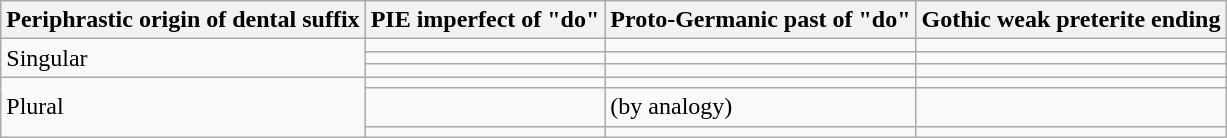<table class="wikitable">
<tr>
<th>Periphrastic origin of dental suffix</th>
<th>PIE imperfect of "do"</th>
<th>Proto-Germanic past of "do"</th>
<th>Gothic weak preterite ending</th>
</tr>
<tr>
<td rowspan=3>Singular</td>
<td></td>
<td></td>
<td></td>
</tr>
<tr>
<td></td>
<td></td>
<td></td>
</tr>
<tr>
<td></td>
<td></td>
<td></td>
</tr>
<tr>
<td rowspan=3>Plural</td>
<td></td>
<td></td>
<td></td>
</tr>
<tr>
<td></td>
<td> (by analogy)</td>
<td></td>
</tr>
<tr>
<td></td>
<td></td>
<td></td>
</tr>
</table>
